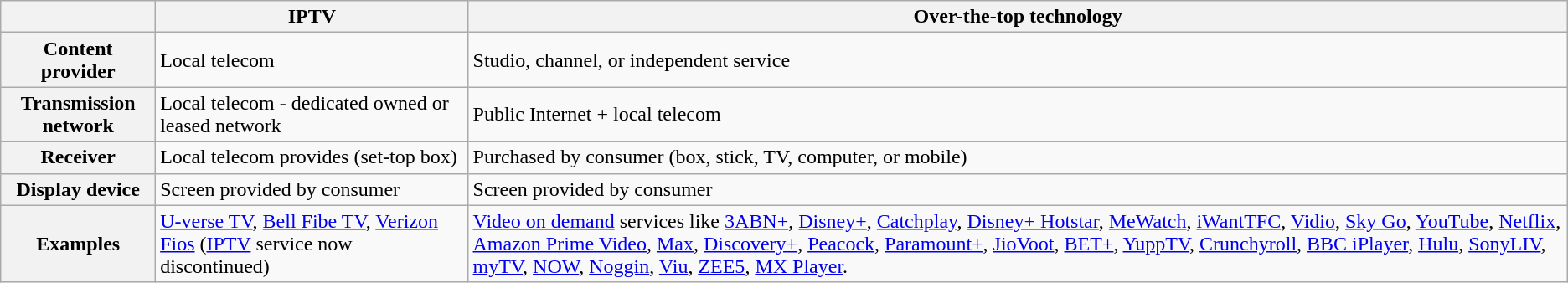<table class=wikitable>
<tr>
<th></th>
<th>IPTV</th>
<th>Over-the-top technology</th>
</tr>
<tr>
<th>Content provider</th>
<td>Local telecom</td>
<td>Studio, channel, or independent service</td>
</tr>
<tr>
<th>Transmission network</th>
<td>Local telecom - dedicated owned or leased network</td>
<td>Public Internet + local telecom</td>
</tr>
<tr>
<th>Receiver</th>
<td>Local telecom provides (set-top box)</td>
<td>Purchased by consumer (box, stick, TV, computer, or mobile)</td>
</tr>
<tr>
<th>Display device</th>
<td>Screen provided by consumer</td>
<td>Screen provided by consumer</td>
</tr>
<tr>
<th>Examples</th>
<td><a href='#'>U-verse TV</a>, <a href='#'>Bell Fibe TV</a>, <a href='#'>Verizon Fios</a> (<a href='#'>IPTV</a> service now discontinued)</td>
<td><a href='#'>Video on demand</a> services like <a href='#'>3ABN+</a>, <a href='#'>Disney+</a>, <a href='#'>Catchplay</a>, <a href='#'>Disney+ Hotstar</a>, <a href='#'>MeWatch</a>, <a href='#'>iWantTFC</a>, <a href='#'>Vidio</a>, <a href='#'>Sky Go</a>, <a href='#'>YouTube</a>, <a href='#'>Netflix</a>, <a href='#'>Amazon Prime Video</a>, <a href='#'>Max</a>, <a href='#'>Discovery+</a>, <a href='#'>Peacock</a>, <a href='#'>Paramount+</a>, <a href='#'>JioVoot</a>, <a href='#'>BET+</a>, <a href='#'>YuppTV</a>, <a href='#'>Crunchyroll</a>, <a href='#'>BBC iPlayer</a>, <a href='#'>Hulu</a>, <a href='#'>SonyLIV</a>, <a href='#'>myTV</a>, <a href='#'>NOW</a>, <a href='#'>Noggin</a>, <a href='#'>Viu</a>, <a href='#'>ZEE5</a>, <a href='#'>MX Player</a>.</td>
</tr>
</table>
